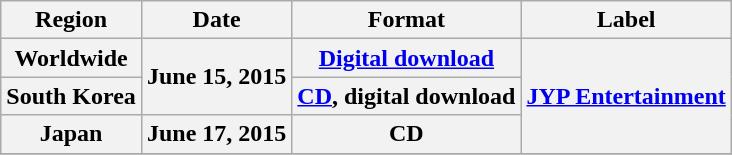<table class="wikitable plainrowheaders">
<tr>
<th scope="col">Region</th>
<th>Date</th>
<th>Format</th>
<th>Label</th>
</tr>
<tr>
<th scope="row">Worldwide</th>
<th scope="row" rowspan="2">June 15, 2015</th>
<th scope="row"><a href='#'>Digital download</a></th>
<th scope="row" rowspan="3"><a href='#'>JYP Entertainment</a></th>
</tr>
<tr>
<th scope="row">South Korea</th>
<th scope="row"><a href='#'>CD</a>, digital download</th>
</tr>
<tr>
<th scope="row">Japan</th>
<th scope="row">June 17, 2015</th>
<th scope="row">CD</th>
</tr>
<tr>
</tr>
</table>
